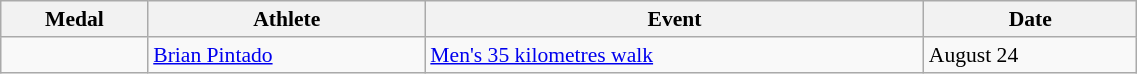<table class="wikitable" style="font-size:90%" width=60%>
<tr>
<th>Medal</th>
<th>Athlete</th>
<th>Event</th>
<th>Date</th>
</tr>
<tr>
<td></td>
<td><a href='#'>Brian Pintado</a></td>
<td><a href='#'>Men's 35 kilometres walk</a></td>
<td>August 24</td>
</tr>
</table>
